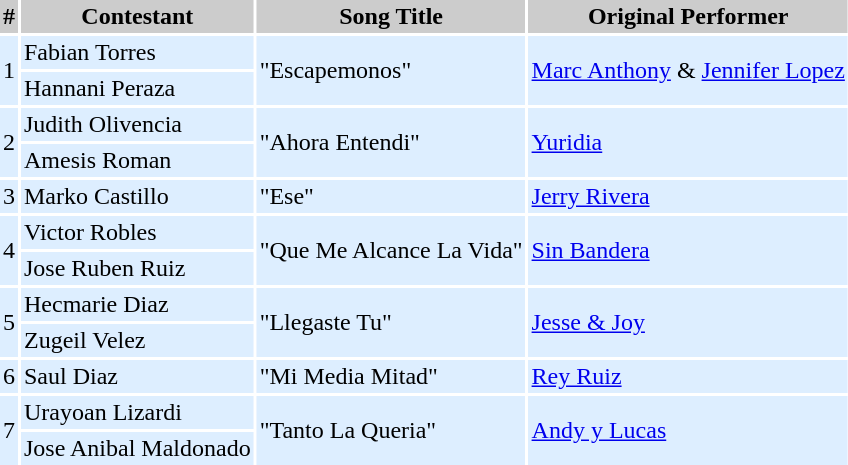<table cellpadding=2 cellspacing=2>
<tr bgcolor=#cccccc>
<th>#</th>
<th>Contestant</th>
<th>Song Title</th>
<th>Original Performer</th>
</tr>
<tr bgcolor=#DDEEFF>
<td rowspan="2" align=center>1</td>
<td>Fabian Torres</td>
<td rowspan="2">"Escapemonos"</td>
<td rowspan="2"><a href='#'>Marc Anthony</a> & <a href='#'>Jennifer Lopez</a></td>
</tr>
<tr bgcolor=#DDEEFF>
<td>Hannani Peraza</td>
</tr>
<tr bgcolor=#DDEEFF>
<td rowspan="2" align=center>2</td>
<td>Judith Olivencia</td>
<td rowspan="2">"Ahora Entendi"</td>
<td rowspan="2"><a href='#'>Yuridia</a></td>
</tr>
<tr bgcolor=#DDEEFF>
<td>Amesis Roman</td>
</tr>
<tr bgcolor=#DDEEFF>
<td align=center>3</td>
<td>Marko Castillo</td>
<td>"Ese"</td>
<td><a href='#'>Jerry Rivera</a></td>
</tr>
<tr bgcolor=#DDEEFF>
<td rowspan="2" align=center>4</td>
<td>Victor Robles</td>
<td rowspan="2">"Que Me Alcance La Vida"</td>
<td rowspan="2"><a href='#'>Sin Bandera</a></td>
</tr>
<tr bgcolor=#DDEEFF>
<td>Jose Ruben Ruiz</td>
</tr>
<tr bgcolor=#DDEEFF>
<td rowspan="2" align=center>5</td>
<td>Hecmarie Diaz</td>
<td rowspan="2">"Llegaste Tu"</td>
<td rowspan="2"><a href='#'>Jesse & Joy</a></td>
</tr>
<tr bgcolor=#DDEEFF>
<td>Zugeil Velez</td>
</tr>
<tr bgcolor=#DDEEFF>
<td align=center>6</td>
<td>Saul Diaz</td>
<td>"Mi Media Mitad"</td>
<td><a href='#'>Rey Ruiz</a></td>
</tr>
<tr bgcolor=#DDEEFF>
<td rowspan="2" align=center>7</td>
<td>Urayoan Lizardi</td>
<td rowspan="2">"Tanto La Queria"</td>
<td rowspan="2"><a href='#'>Andy y Lucas</a></td>
</tr>
<tr bgcolor=#DDEEFF>
<td>Jose Anibal Maldonado</td>
</tr>
<tr bgcolor=#DDEEFF>
</tr>
</table>
